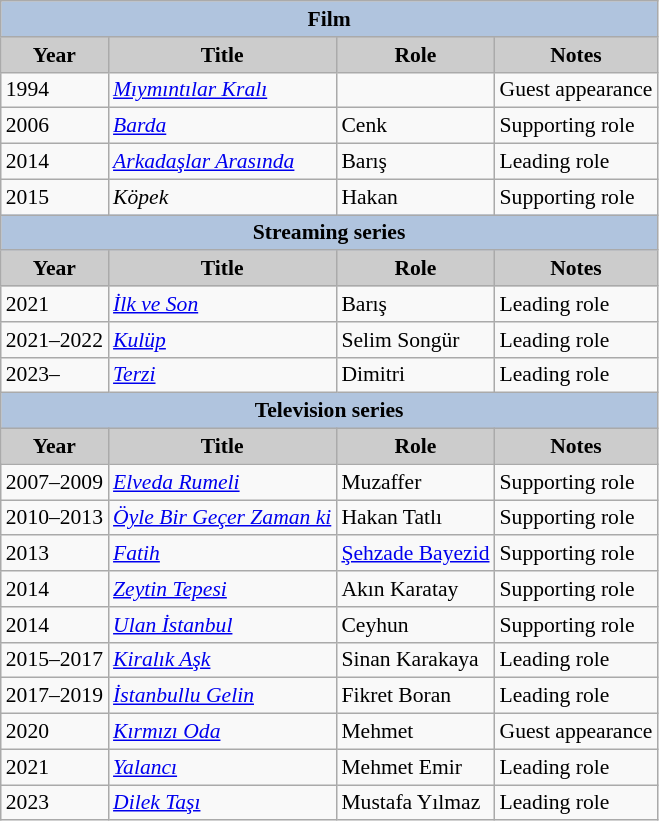<table class="wikitable" style="font-size:90%">
<tr>
<th colspan="4" style="background:LightSteelBlue">Film</th>
</tr>
<tr>
<th style="background:#CCCCCC">Year</th>
<th style="background:#CCCCCC">Title</th>
<th style="background:#CCCCCC">Role</th>
<th style="background:#CCCCCC">Notes</th>
</tr>
<tr>
<td>1994</td>
<td><em><a href='#'>Mıymıntılar Kralı</a></em></td>
<td></td>
<td>Guest appearance</td>
</tr>
<tr>
<td>2006</td>
<td><em><a href='#'>Barda</a> </em></td>
<td>Cenk</td>
<td>Supporting role</td>
</tr>
<tr>
<td>2014</td>
<td><em><a href='#'>Arkadaşlar Arasında</a></em></td>
<td>Barış</td>
<td>Leading role</td>
</tr>
<tr>
<td>2015</td>
<td><em>Köpek</em></td>
<td>Hakan</td>
<td>Supporting role</td>
</tr>
<tr>
<th colspan=4 style="background:LightSteelBlue">Streaming series</th>
</tr>
<tr>
<th style="background:#CCCCCC">Year</th>
<th style="background:#CCCCCC">Title</th>
<th style="background:#CCCCCC">Role</th>
<th style="background:#CCCCCC">Notes</th>
</tr>
<tr>
<td>2021</td>
<td><em><a href='#'>İlk ve Son</a></em></td>
<td>Barış</td>
<td>Leading role</td>
</tr>
<tr>
<td>2021–2022</td>
<td><em><a href='#'>Kulüp</a></em></td>
<td>Selim Songür</td>
<td>Leading role</td>
</tr>
<tr>
<td>2023–</td>
<td><em><a href='#'>Terzi</a></em></td>
<td>Dimitri</td>
<td>Leading role</td>
</tr>
<tr>
<th colspan=4 style="background:LightSteelBlue">Television series</th>
</tr>
<tr>
<th style="background:#CCCCCC">Year</th>
<th style="background:#CCCCCC">Title</th>
<th style="background:#CCCCCC">Role</th>
<th style="background:#CCCCCC">Notes</th>
</tr>
<tr>
<td>2007–2009</td>
<td><em><a href='#'>Elveda Rumeli</a></em></td>
<td>Muzaffer</td>
<td>Supporting role</td>
</tr>
<tr>
<td>2010–2013</td>
<td><em><a href='#'>Öyle Bir Geçer Zaman ki</a></em></td>
<td>Hakan Tatlı</td>
<td>Supporting role</td>
</tr>
<tr>
<td>2013</td>
<td><em><a href='#'>Fatih</a></em></td>
<td><a href='#'>Şehzade Bayezid</a></td>
<td>Supporting role</td>
</tr>
<tr>
<td>2014</td>
<td><em><a href='#'>Zeytin Tepesi</a></em></td>
<td>Akın Karatay</td>
<td>Supporting role</td>
</tr>
<tr>
<td>2014</td>
<td><em><a href='#'>Ulan İstanbul</a></em></td>
<td>Ceyhun</td>
<td>Supporting role</td>
</tr>
<tr>
<td>2015–2017</td>
<td><em><a href='#'>Kiralık Aşk</a></em></td>
<td>Sinan Karakaya</td>
<td>Leading role</td>
</tr>
<tr>
<td>2017–2019</td>
<td><em><a href='#'>İstanbullu Gelin</a></em></td>
<td>Fikret Boran</td>
<td>Leading role</td>
</tr>
<tr>
<td>2020</td>
<td><em><a href='#'>Kırmızı Oda</a></em></td>
<td>Mehmet</td>
<td>Guest appearance</td>
</tr>
<tr>
<td>2021</td>
<td><em><a href='#'>Yalancı</a></em></td>
<td>Mehmet Emir</td>
<td>Leading role</td>
</tr>
<tr>
<td>2023</td>
<td><em><a href='#'>Dilek Taşı</a></em></td>
<td>Mustafa Yılmaz</td>
<td>Leading role</td>
</tr>
</table>
